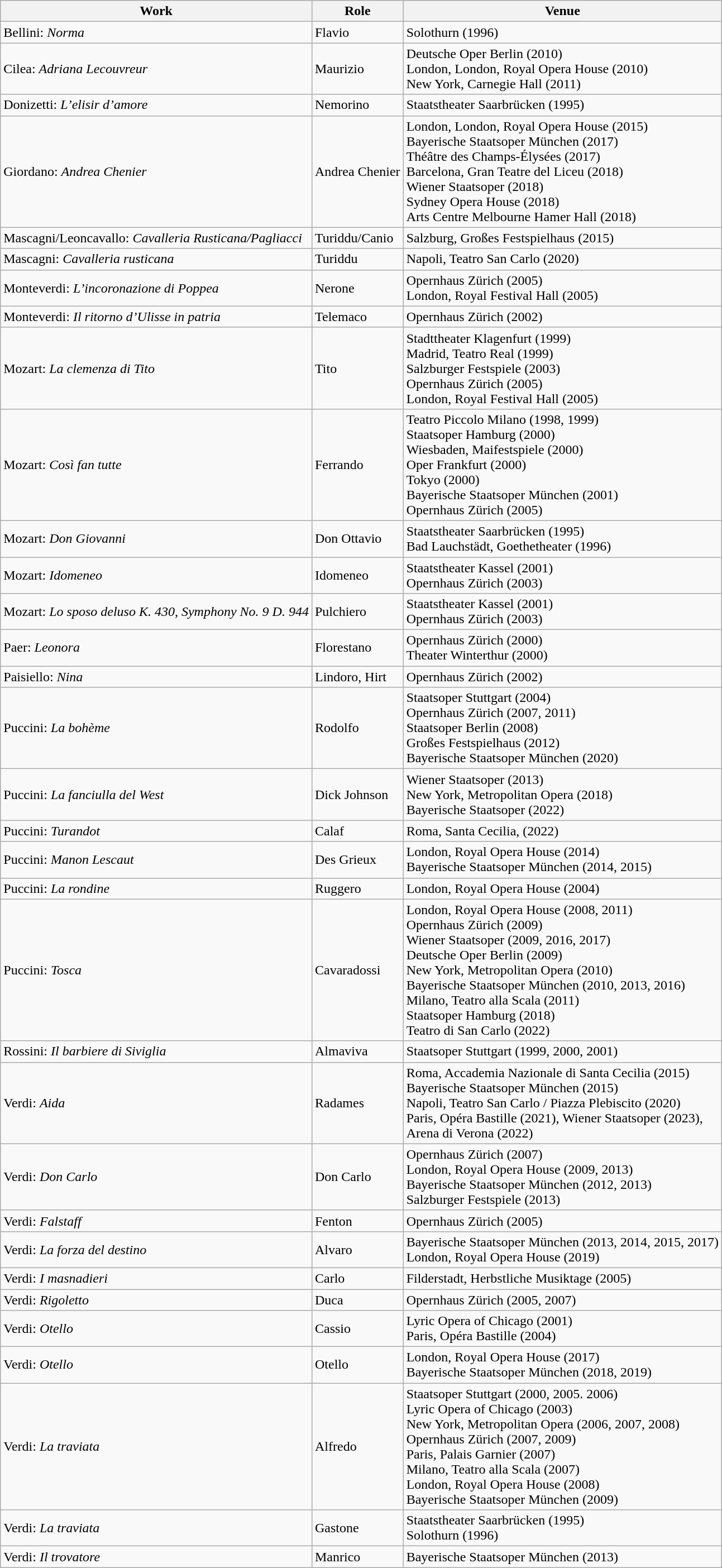<table class="wikitable sortable collapsible">
<tr>
<th rowspan="2">Work</th>
<th rowspan="2">Role</th>
<th rowspan="2">Venue</th>
</tr>
<tr valign="top">
</tr>
<tr>
<td style="text-align:left;">Bellini: <em>Norma</em></td>
<td>Flavio</td>
<td>Solothurn (1996)</td>
</tr>
<tr>
<td style="text-align:left;">Cilea: <em>Adriana Lecouvreur</em></td>
<td>Maurizio</td>
<td>Deutsche Oper Berlin (2010) <br> London, London, Royal Opera House (2010) <br> New York, Carnegie Hall (2011)</td>
</tr>
<tr>
<td style="text-align:left;">Donizetti: <em>L’elisir d’amore</em></td>
<td>Nemorino</td>
<td>Staatstheater Saarbrücken (1995)</td>
</tr>
<tr>
<td style="text-align:left;">Giordano: <em>Andrea Chenier</em></td>
<td>Andrea Chenier</td>
<td>London, London, Royal Opera House (2015) <br> Bayerische Staatsoper München (2017) <br> Théâtre des Champs-Élysées (2017) <br> Barcelona, Gran Teatre del Liceu (2018) <br> Wiener Staatsoper (2018) <br> Sydney Opera House (2018) <br> Arts Centre Melbourne Hamer Hall (2018)</td>
</tr>
<tr>
<td style="text-align:left;">Mascagni/Leoncavallo: <em>Cavalleria Rusticana/Pagliacci</em></td>
<td>Turiddu/Canio</td>
<td>Salzburg, Großes Festspielhaus (2015)</td>
</tr>
<tr>
<td style="text-align:left;">Mascagni: <em>Cavalleria rusticana</em></td>
<td>Turiddu</td>
<td>Napoli, Teatro San Carlo (2020)</td>
</tr>
<tr>
<td style="text-align:left;">Monteverdi: <em>L’incoronazione di Poppea</em></td>
<td>Nerone</td>
<td>Opernhaus Zürich (2005) <br> London, Royal Festival Hall (2005)</td>
</tr>
<tr>
<td style="text-align:left;">Monteverdi: <em>Il ritorno d’Ulisse in patria</em></td>
<td>Telemaco</td>
<td>Opernhaus Zürich (2002)</td>
</tr>
<tr>
<td style="text-align:left;">Mozart: <em>La clemenza di Tito</em></td>
<td>Tito</td>
<td>Stadttheater Klagenfurt (1999) <br> Madrid, Teatro Real (1999) <br> Salzburger Festspiele (2003) <br> Opernhaus Zürich (2005) <br> London, Royal Festival Hall (2005)</td>
</tr>
<tr>
<td style="text-align:left;">Mozart: <em>Così fan tutte</em></td>
<td>Ferrando</td>
<td>Teatro Piccolo Milano (1998, 1999) <br> Staatsoper Hamburg (2000) <br> Wiesbaden, Maifestspiele (2000) <br> Oper Frankfurt (2000) <br> Tokyo (2000) <br> Bayerische Staatsoper München (2001) <br> Opernhaus Zürich (2005)</td>
</tr>
<tr>
<td style="text-align:left;">Mozart: <em>Don Giovanni</em></td>
<td>Don Ottavio</td>
<td>Staatstheater Saarbrücken (1995) <br> Bad Lauchstädt, Goethetheater (1996)</td>
</tr>
<tr>
<td style="text-align:left;">Mozart: <em>Idomeneo</em></td>
<td>Idomeneo</td>
<td>Staatstheater Kassel (2001) <br> Opernhaus Zürich (2003)</td>
</tr>
<tr>
<td style="text-align:left;">Mozart: <em>Lo sposo deluso K. 430, Symphony No. 9 D. 944</em></td>
<td>Pulchiero</td>
<td>Staatstheater Kassel (2001) <br> Opernhaus Zürich (2003)</td>
</tr>
<tr>
<td style="text-align:left;">Paer: <em>Leonora</em></td>
<td>Florestano</td>
<td>Opernhaus Zürich (2000) <br> Theater Winterthur (2000)</td>
</tr>
<tr>
<td style="text-align:left;">Paisiello: <em>Nina</em></td>
<td>Lindoro, Hirt</td>
<td>Opernhaus Zürich (2002)</td>
</tr>
<tr>
<td style="text-align:left;">Puccini: <em>La bohème</em></td>
<td>Rodolfo</td>
<td>Staatsoper Stuttgart (2004) <br> Opernhaus Zürich (2007, 2011) <br> Staatsoper Berlin (2008) <br> Großes Festspielhaus (2012) <br> Bayerische Staatsoper München (2020)</td>
</tr>
<tr>
<td style="text-align:left;">Puccini: <em>La fanciulla del West</em></td>
<td>Dick Johnson</td>
<td>Wiener Staatsoper (2013) <br> New York, Metropolitan Opera (2018)<br>Bayerische Staatsoper (2022)</td>
</tr>
<tr>
<td style="text-align:left;">Puccini: <em>Turandot</em></td>
<td>Calaf</td>
<td>Roma, Santa Cecilia, (2022)</td>
</tr>
<tr>
<td style="text-align:left;">Puccini: <em>Manon Lescaut</em></td>
<td>Des Grieux</td>
<td>London, Royal Opera House (2014) <br> Bayerische Staatsoper München (2014, 2015)</td>
</tr>
<tr>
<td style="text-align:left;">Puccini: <em>La rondine</em></td>
<td>Ruggero</td>
<td>London, Royal Opera House (2004)</td>
</tr>
<tr>
<td style="text-align:left;">Puccini: <em>Tosca</em></td>
<td>Cavaradossi</td>
<td>London, Royal Opera House (2008, 2011) <br> Opernhaus Zürich (2009) <br> Wiener Staatsoper (2009, 2016, 2017) <br> Deutsche Oper Berlin (2009) <br> New York, Metropolitan Opera (2010) <br> Bayerische Staatsoper München (2010, 2013, 2016) <br> Milano, Teatro alla Scala (2011) <br> Staatsoper Hamburg (2018)<br>Teatro di San Carlo (2022)</td>
</tr>
<tr>
<td style="text-align:left;">Rossini: <em>Il barbiere di Siviglia</em></td>
<td>Almaviva</td>
<td>Staatsoper Stuttgart (1999, 2000, 2001)</td>
</tr>
<tr>
<td style="text-align:left;">Verdi: <em>Aida</em></td>
<td>Radames</td>
<td>Roma, Accademia Nazionale di Santa Cecilia (2015) <br> Bayerische Staatsoper München (2015) <br> Napoli, Teatro San Carlo / Piazza Plebiscito (2020) <br> Paris, Opéra Bastille (2021), Wiener Staatsoper (2023),<br>Arena di Verona (2022)</td>
</tr>
<tr>
<td style="text-align:left;">Verdi: <em>Don Carlo</em></td>
<td>Don Carlo</td>
<td>Opernhaus Zürich (2007) <br> London, Royal Opera House (2009, 2013) <br> Bayerische Staatsoper München (2012, 2013) <br> Salzburger Festspiele (2013)</td>
</tr>
<tr>
<td style="text-align:left;">Verdi: <em>Falstaff</em></td>
<td>Fenton</td>
<td>Opernhaus Zürich (2005)</td>
</tr>
<tr>
<td style="text-align:left;">Verdi: <em>La forza del destino</em></td>
<td>Alvaro</td>
<td>Bayerische Staatsoper München (2013, 2014, 2015, 2017) <br> London, Royal Opera House (2019)</td>
</tr>
<tr>
<td style="text-align:left;">Verdi: <em>I masnadieri</em></td>
<td>Carlo</td>
<td>Filderstadt, Herbstliche Musiktage (2005)</td>
</tr>
<tr>
<td style="text-align:left;">Verdi: <em>Rigoletto</em></td>
<td>Duca</td>
<td>Opernhaus Zürich (2005, 2007)</td>
</tr>
<tr>
<td style="text-align:left;">Verdi: <em>Otello</em></td>
<td>Cassio</td>
<td>Lyric Opera of Chicago (2001) <br> Paris, Opéra Bastille (2004)</td>
</tr>
<tr>
<td style="text-align:left;">Verdi: <em>Otello</em></td>
<td>Otello</td>
<td>London, Royal Opera House (2017) <br> Bayerische Staatsoper München (2018, 2019)</td>
</tr>
<tr>
<td style="text-align:left;">Verdi: <em>La traviata</em></td>
<td>Alfredo</td>
<td>Staatsoper Stuttgart (2000, 2005. 2006) <br> Lyric Opera of Chicago (2003) <br> New York, Metropolitan Opera (2006, 2007, 2008) <br> Opernhaus Zürich (2007, 2009) <br> Paris, Palais Garnier (2007) <br> Milano, Teatro alla Scala (2007) <br> London, Royal Opera House (2008) <br> Bayerische Staatsoper München (2009)</td>
</tr>
<tr>
<td style="text-align:left;">Verdi: <em>La traviata</em></td>
<td>Gastone</td>
<td>Staatstheater Saarbrücken (1995) <br> Solothurn (1996)</td>
</tr>
<tr>
<td style="text-align:left;">Verdi: <em>Il trovatore</em></td>
<td>Manrico</td>
<td>Bayerische Staatsoper München (2013)</td>
</tr>
</table>
